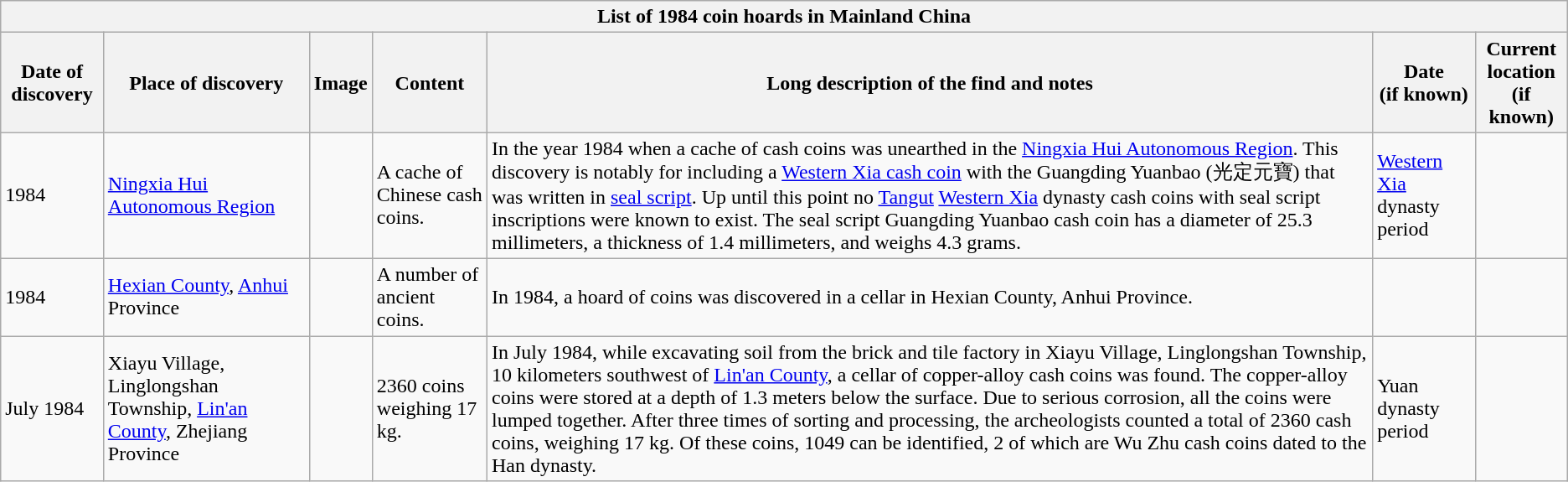<table class="wikitable" style="font-size: 100%">
<tr>
<th colspan=7>List of 1984 coin hoards in Mainland China</th>
</tr>
<tr>
<th>Date of discovery</th>
<th>Place of discovery</th>
<th>Image</th>
<th>Content</th>
<th>Long description of the find and notes</th>
<th>Date<br>(if known)</th>
<th>Current location<br>(if known)</th>
</tr>
<tr>
<td>1984</td>
<td><a href='#'>Ningxia Hui Autonomous Region</a></td>
<td></td>
<td>A cache of Chinese cash coins.</td>
<td>In the year 1984 when a cache of cash coins was unearthed in the <a href='#'>Ningxia Hui Autonomous Region</a>. This discovery is notably for including a <a href='#'>Western Xia cash coin</a> with the Guangding Yuanbao (光定元寶) that was written in <a href='#'>seal script</a>. Up until this point no <a href='#'>Tangut</a> <a href='#'>Western Xia</a> dynasty cash coins with seal script inscriptions were known to exist. The seal script Guangding Yuanbao cash coin has a diameter of 25.3 millimeters, a thickness of 1.4 millimeters, and weighs 4.3 grams.</td>
<td><a href='#'>Western Xia</a> dynasty period</td>
<td></td>
</tr>
<tr>
<td>1984</td>
<td><a href='#'>Hexian County</a>, <a href='#'>Anhui</a> Province</td>
<td></td>
<td>A number of ancient coins.</td>
<td>In 1984, a hoard of coins was discovered in a cellar in Hexian County, Anhui Province.</td>
<td></td>
<td></td>
</tr>
<tr>
<td>July 1984</td>
<td>Xiayu Village, Linglongshan Township, <a href='#'>Lin'an County</a>, Zhejiang Province</td>
<td></td>
<td>2360 coins weighing 17 kg.</td>
<td>In July 1984, while excavating soil from the brick and tile factory in Xiayu Village, Linglongshan Township, 10 kilometers southwest of <a href='#'>Lin'an County</a>, a cellar of copper-alloy cash coins was found. The copper-alloy coins were stored at a depth of 1.3 meters below the surface. Due to serious corrosion, all the coins were lumped together. After three times of sorting and processing, the archeologists counted a total of 2360 cash coins, weighing 17 kg. Of these coins, 1049 can be identified, 2 of which are Wu Zhu cash coins dated to the Han dynasty.</td>
<td>Yuan dynasty period</td>
<td></td>
</tr>
</table>
